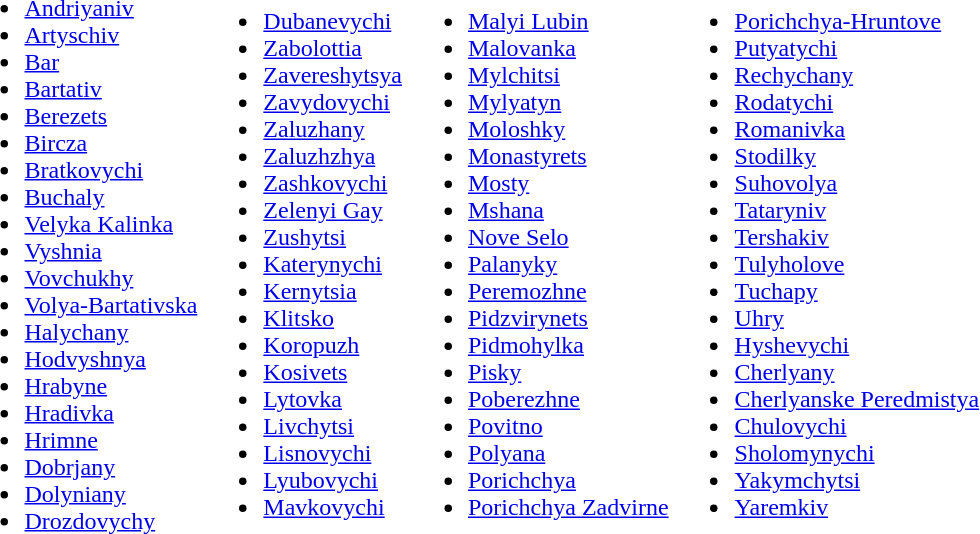<table>
<tr>
<td><br><ul><li><a href='#'>Andriyaniv</a> </li><li><a href='#'>Artyschiv</a> </li><li><a href='#'>Bar</a> </li><li><a href='#'>Bartativ</a> </li><li><a href='#'>Berezets</a> </li><li><a href='#'>Bircza</a> </li><li><a href='#'>Bratkovychi</a> </li><li><a href='#'>Buchaly</a> </li><li><a href='#'>Velyka Kalinka</a> </li><li><a href='#'>Vyshnia</a> </li><li><a href='#'>Vovchukhy</a> </li><li><a href='#'>Volya-Bartativska</a> </li><li><a href='#'>Halychany</a> </li><li><a href='#'>Hodvyshnya</a> </li><li><a href='#'>Hrabyne</a> </li><li><a href='#'>Hradivka</a> </li><li><a href='#'>Hrimne</a> </li><li><a href='#'>Dobrjany</a> </li><li><a href='#'>Dolyniany</a> </li><li><a href='#'>Drozdovychy</a> </li></ul></td>
<td><br><ul><li><a href='#'>Dubanevychi</a> </li><li><a href='#'>Zabolottia</a> </li><li><a href='#'>Zavereshytsya</a> </li><li><a href='#'>Zavydovychi</a> </li><li><a href='#'>Zaluzhany</a> </li><li><a href='#'>Zaluzhzhya</a> </li><li><a href='#'>Zashkovychi</a> </li><li><a href='#'>Zelenyi Gay</a> </li><li><a href='#'>Zushytsi</a> </li><li><a href='#'>Katerynychi</a> </li><li><a href='#'>Kernytsia</a> </li><li><a href='#'>Klitsko</a> </li><li><a href='#'>Koropuzh</a> </li><li><a href='#'>Kosivets</a> </li><li><a href='#'>Lytovka</a> </li><li><a href='#'>Livchytsi</a> </li><li><a href='#'>Lisnovychi</a> </li><li><a href='#'>Lyubovychi</a> </li><li><a href='#'>Mavkovychi</a> </li></ul></td>
<td><br><ul><li><a href='#'>Malyi Lubin</a> </li><li><a href='#'>Malovanka</a> </li><li><a href='#'>Mylchitsі</a> </li><li><a href='#'>Mylyatyn</a> </li><li><a href='#'>Moloshky</a> </li><li><a href='#'>Monastyrets</a> </li><li><a href='#'>Mosty</a> </li><li><a href='#'>Mshana</a> </li><li><a href='#'>Nove Selo</a> </li><li><a href='#'>Palanyky</a> </li><li><a href='#'>Peremozhne</a> </li><li><a href='#'>Pidzvirynets</a> </li><li><a href='#'>Pidmohylka</a> </li><li><a href='#'>Pisky</a> </li><li><a href='#'>Poberezhne</a> </li><li><a href='#'>Povitno</a> </li><li><a href='#'>Polyana</a> </li><li><a href='#'>Porichchya</a> </li><li><a href='#'>Porichchya Zadvirne</a> </li></ul></td>
<td><br><ul><li><a href='#'>Porichchya-Hruntove</a> </li><li><a href='#'>Putyatychi</a> </li><li><a href='#'>Rechychany</a> </li><li><a href='#'>Rodatychi</a> </li><li><a href='#'>Romanivka</a> </li><li><a href='#'>Stodilky</a> </li><li><a href='#'>Suhovolya</a> </li><li><a href='#'>Tataryniv</a> </li><li><a href='#'>Tershakiv</a> </li><li><a href='#'>Tulyholove</a> </li><li><a href='#'>Tuchapy</a> </li><li><a href='#'>Uhry</a> </li><li><a href='#'>Hyshevychi</a> </li><li><a href='#'>Cherlyany</a> </li><li><a href='#'>Cherlyanske Peredmistya</a> </li><li><a href='#'>Chulovychi</a> </li><li><a href='#'>Sholomynychi</a> </li><li><a href='#'>Yakymchytsi</a> </li><li><a href='#'>Yaremkiv</a> </li></ul></td>
</tr>
</table>
